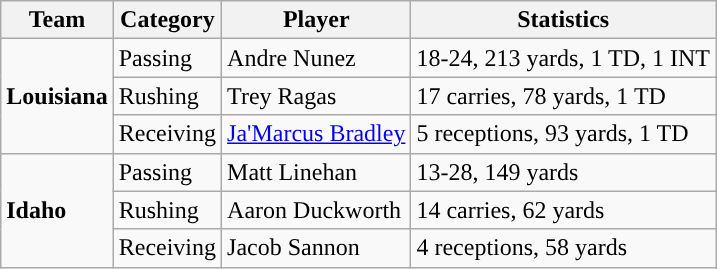<table class="wikitable" style="float: left;">
<tr>
<th>Team</th>
<th>Category</th>
<th>Player</th>
<th>Statistics</th>
</tr>
<tr>
<td rowspan=3><strong>Louisiana</strong></td>
<td>Passing</td>
<td>Andre Nunez</td>
<td>18-24, 213 yards, 1 TD, 1 INT</td>
</tr>
<tr>
<td>Rushing</td>
<td>Trey Ragas</td>
<td>17 carries, 78 yards, 1 TD</td>
</tr>
<tr>
<td>Receiving</td>
<td><a href='#'>Ja'Marcus Bradley</a></td>
<td>5 receptions, 93 yards, 1 TD</td>
</tr>
<tr>
<td rowspan=3><strong>Idaho</strong></td>
<td>Passing</td>
<td>Matt Linehan</td>
<td>13-28, 149 yards</td>
</tr>
<tr>
<td>Rushing</td>
<td>Aaron Duckworth</td>
<td>14 carries, 62 yards</td>
</tr>
<tr>
<td>Receiving</td>
<td>Jacob Sannon</td>
<td>4 receptions, 58 yards</td>
</tr>
</table>
